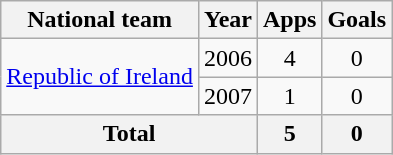<table class="wikitable" style="text-align: center">
<tr>
<th>National team</th>
<th>Year</th>
<th>Apps</th>
<th>Goals</th>
</tr>
<tr>
<td rowspan="2"><a href='#'>Republic of Ireland</a></td>
<td>2006</td>
<td>4</td>
<td>0</td>
</tr>
<tr>
<td>2007</td>
<td>1</td>
<td>0</td>
</tr>
<tr>
<th colspan=2>Total</th>
<th>5</th>
<th>0</th>
</tr>
</table>
